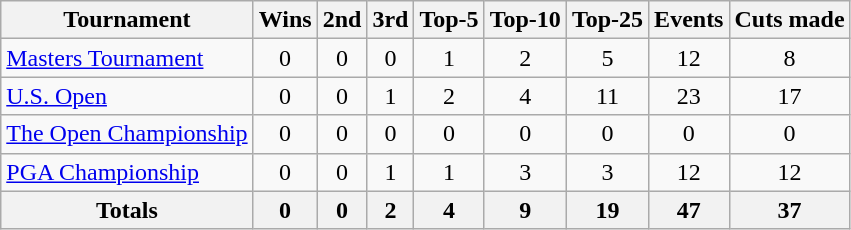<table class=wikitable style=text-align:center>
<tr>
<th>Tournament</th>
<th>Wins</th>
<th>2nd</th>
<th>3rd</th>
<th>Top-5</th>
<th>Top-10</th>
<th>Top-25</th>
<th>Events</th>
<th>Cuts made</th>
</tr>
<tr>
<td align=left><a href='#'>Masters Tournament</a></td>
<td>0</td>
<td>0</td>
<td>0</td>
<td>1</td>
<td>2</td>
<td>5</td>
<td>12</td>
<td>8</td>
</tr>
<tr>
<td align=left><a href='#'>U.S. Open</a></td>
<td>0</td>
<td>0</td>
<td>1</td>
<td>2</td>
<td>4</td>
<td>11</td>
<td>23</td>
<td>17</td>
</tr>
<tr>
<td align=left><a href='#'>The Open Championship</a></td>
<td>0</td>
<td>0</td>
<td>0</td>
<td>0</td>
<td>0</td>
<td>0</td>
<td>0</td>
<td>0</td>
</tr>
<tr>
<td align=left><a href='#'>PGA Championship</a></td>
<td>0</td>
<td>0</td>
<td>1</td>
<td>1</td>
<td>3</td>
<td>3</td>
<td>12</td>
<td>12</td>
</tr>
<tr>
<th>Totals</th>
<th>0</th>
<th>0</th>
<th>2</th>
<th>4</th>
<th>9</th>
<th>19</th>
<th>47</th>
<th>37</th>
</tr>
</table>
